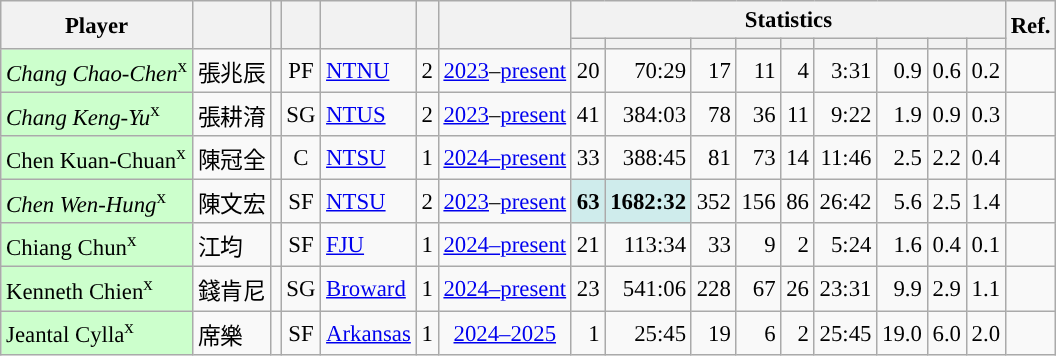<table class="wikitable sortable" style="font-size:95%; text-align:right;">
<tr>
<th rowspan="2">Player</th>
<th rowspan="2"></th>
<th rowspan="2"></th>
<th rowspan="2"></th>
<th rowspan="2"></th>
<th rowspan="2"></th>
<th rowspan="2"></th>
<th colspan="9">Statistics</th>
<th rowspan="2">Ref.</th>
</tr>
<tr>
<th></th>
<th></th>
<th></th>
<th></th>
<th></th>
<th></th>
<th></th>
<th></th>
<th></th>
</tr>
<tr>
<td align="left" bgcolor="#CCFFCC"><em>Chang Chao-Chen</em><sup>x</sup></td>
<td align="left">張兆辰</td>
<td align="center"></td>
<td align="center">PF</td>
<td align="left"><a href='#'>NTNU</a></td>
<td align="center">2</td>
<td align="center"><a href='#'>2023</a>–<a href='#'>present</a></td>
<td>20</td>
<td>70:29</td>
<td>17</td>
<td>11</td>
<td>4</td>
<td>3:31</td>
<td>0.9</td>
<td>0.6</td>
<td>0.2</td>
<td align="center"></td>
</tr>
<tr>
<td align="left" bgcolor="#CCFFCC"><em>Chang Keng-Yu</em><sup>x</sup></td>
<td align="left">張耕淯</td>
<td align="center"></td>
<td align="center">SG</td>
<td align="left"><a href='#'>NTUS</a></td>
<td align="center">2</td>
<td align="center"><a href='#'>2023</a>–<a href='#'>present</a></td>
<td>41</td>
<td>384:03</td>
<td>78</td>
<td>36</td>
<td>11</td>
<td>9:22</td>
<td>1.9</td>
<td>0.9</td>
<td>0.3</td>
<td align="center"></td>
</tr>
<tr>
<td align="left" bgcolor="#CCFFCC">Chen Kuan-Chuan<sup>x</sup></td>
<td align="left">陳冠全</td>
<td align="center"></td>
<td align="center">C</td>
<td align="left"><a href='#'>NTSU</a></td>
<td align="center">1</td>
<td align="center"><a href='#'>2024–present</a></td>
<td>33</td>
<td>388:45</td>
<td>81</td>
<td>73</td>
<td>14</td>
<td>11:46</td>
<td>2.5</td>
<td>2.2</td>
<td>0.4</td>
<td align="center"></td>
</tr>
<tr>
<td align="left" bgcolor="#CCFFCC"><em>Chen Wen-Hung</em><sup>x</sup></td>
<td align="left">陳文宏</td>
<td align="center"></td>
<td align="center">SF</td>
<td align="left"><a href='#'>NTSU</a></td>
<td align="center">2</td>
<td align="center"><a href='#'>2023</a>–<a href='#'>present</a></td>
<td bgcolor="#CFECEC"><strong>63</strong></td>
<td bgcolor="#CFECEC"><strong>1682:32</strong></td>
<td>352</td>
<td>156</td>
<td>86</td>
<td>26:42</td>
<td>5.6</td>
<td>2.5</td>
<td>1.4</td>
<td align="center"></td>
</tr>
<tr>
<td align="left" bgcolor="#CCFFCC">Chiang Chun<sup>x</sup></td>
<td align="left">江均</td>
<td align="center"></td>
<td align="center">SF</td>
<td align="left"><a href='#'>FJU</a></td>
<td align="center">1</td>
<td align="center"><a href='#'>2024–present</a></td>
<td>21</td>
<td>113:34</td>
<td>33</td>
<td>9</td>
<td>2</td>
<td>5:24</td>
<td>1.6</td>
<td>0.4</td>
<td>0.1</td>
<td align="center"></td>
</tr>
<tr>
<td align="left" bgcolor="#CCFFCC">Kenneth Chien<sup>x</sup></td>
<td align="left">錢肯尼</td>
<td align="center"></td>
<td align="center">SG</td>
<td align="left"><a href='#'>Broward</a></td>
<td align="center">1</td>
<td align="center"><a href='#'>2024–present</a></td>
<td>23</td>
<td>541:06</td>
<td>228</td>
<td>67</td>
<td>26</td>
<td>23:31</td>
<td>9.9</td>
<td>2.9</td>
<td>1.1</td>
<td align="center"></td>
</tr>
<tr>
<td align="left" bgcolor="#CCFFCC">Jeantal Cylla<sup>x</sup></td>
<td align="left">席樂</td>
<td align="center"></td>
<td align="center">SF</td>
<td align="left"><a href='#'>Arkansas</a></td>
<td align="center">1</td>
<td align="center"><a href='#'>2024–2025</a></td>
<td>1</td>
<td>25:45</td>
<td>19</td>
<td>6</td>
<td>2</td>
<td>25:45</td>
<td>19.0</td>
<td>6.0</td>
<td>2.0</td>
<td align="center"></td>
</tr>
</table>
